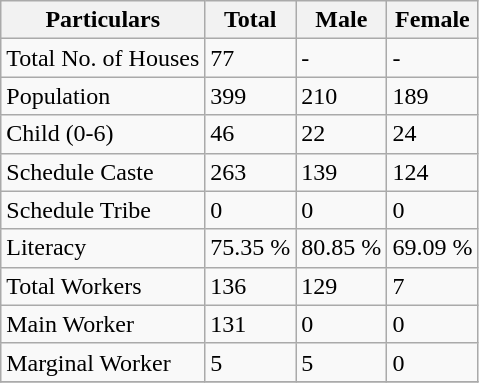<table class="wikitable sortable">
<tr>
<th>Particulars</th>
<th>Total</th>
<th>Male</th>
<th>Female</th>
</tr>
<tr>
<td>Total No. of Houses</td>
<td>77</td>
<td>-</td>
<td>-</td>
</tr>
<tr>
<td>Population</td>
<td>399</td>
<td>210</td>
<td>189</td>
</tr>
<tr>
<td>Child (0-6)</td>
<td>46</td>
<td>22</td>
<td>24</td>
</tr>
<tr>
<td>Schedule Caste</td>
<td>263</td>
<td>139</td>
<td>124</td>
</tr>
<tr>
<td>Schedule Tribe</td>
<td>0</td>
<td>0</td>
<td>0</td>
</tr>
<tr>
<td>Literacy</td>
<td>75.35 %</td>
<td>80.85 %</td>
<td>69.09 %</td>
</tr>
<tr>
<td>Total Workers</td>
<td>136</td>
<td>129</td>
<td>7</td>
</tr>
<tr>
<td>Main Worker</td>
<td>131</td>
<td>0</td>
<td>0</td>
</tr>
<tr>
<td>Marginal Worker</td>
<td>5</td>
<td>5</td>
<td>0</td>
</tr>
<tr>
</tr>
</table>
